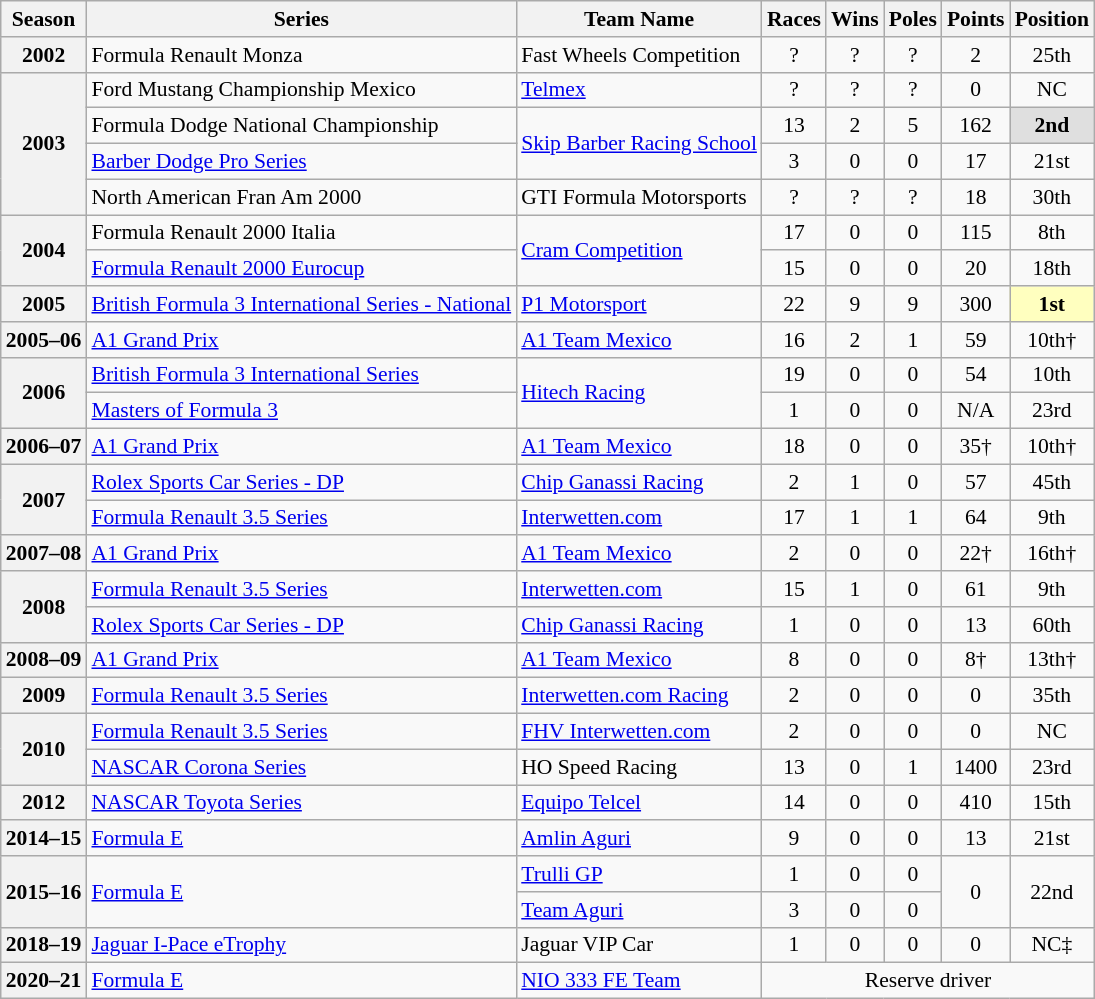<table class="wikitable" style="font-size: 90%; text-align:center">
<tr>
<th>Season</th>
<th>Series</th>
<th>Team Name</th>
<th>Races</th>
<th>Wins</th>
<th>Poles</th>
<th>Points</th>
<th>Position</th>
</tr>
<tr>
<th>2002</th>
<td align=left>Formula Renault Monza</td>
<td align=left>Fast Wheels Competition</td>
<td>?</td>
<td>?</td>
<td>?</td>
<td>2</td>
<td>25th</td>
</tr>
<tr>
<th rowspan=4>2003</th>
<td align=left>Ford Mustang Championship Mexico</td>
<td align=left><a href='#'>Telmex</a></td>
<td>?</td>
<td>?</td>
<td>?</td>
<td>0</td>
<td>NC</td>
</tr>
<tr>
<td align=left>Formula Dodge National Championship</td>
<td align=left rowspan=2><a href='#'>Skip Barber Racing School</a></td>
<td>13</td>
<td>2</td>
<td>5</td>
<td>162</td>
<td style="background:#DFDFDF;"><strong>2nd</strong></td>
</tr>
<tr>
<td align=left><a href='#'>Barber Dodge Pro Series</a></td>
<td>3</td>
<td>0</td>
<td>0</td>
<td>17</td>
<td>21st</td>
</tr>
<tr>
<td align=left>North American Fran Am 2000</td>
<td align=left>GTI Formula Motorsports</td>
<td>?</td>
<td>?</td>
<td>?</td>
<td>18</td>
<td>30th</td>
</tr>
<tr>
<th rowspan=2>2004</th>
<td align=left>Formula Renault 2000 Italia</td>
<td align=left rowspan=2><a href='#'>Cram Competition</a></td>
<td>17</td>
<td>0</td>
<td>0</td>
<td>115</td>
<td>8th</td>
</tr>
<tr>
<td align=left><a href='#'>Formula Renault 2000 Eurocup</a></td>
<td>15</td>
<td>0</td>
<td>0</td>
<td>20</td>
<td>18th</td>
</tr>
<tr>
<th>2005</th>
<td align=left><a href='#'>British Formula 3 International Series - National</a></td>
<td align=left><a href='#'>P1 Motorsport</a></td>
<td>22</td>
<td>9</td>
<td>9</td>
<td>300</td>
<td style="background:#FFFFBF;"><strong>1st</strong></td>
</tr>
<tr>
<th>2005–06</th>
<td align=left><a href='#'>A1 Grand Prix</a></td>
<td align=left><a href='#'>A1 Team Mexico</a></td>
<td>16</td>
<td>2</td>
<td>1</td>
<td>59</td>
<td>10th†</td>
</tr>
<tr>
<th rowspan=2>2006</th>
<td align=left><a href='#'>British Formula 3 International Series</a></td>
<td align=left rowspan=2><a href='#'>Hitech Racing</a></td>
<td>19</td>
<td>0</td>
<td>0</td>
<td>54</td>
<td>10th</td>
</tr>
<tr>
<td align=left><a href='#'>Masters of Formula 3</a></td>
<td>1</td>
<td>0</td>
<td>0</td>
<td>N/A</td>
<td>23rd</td>
</tr>
<tr>
<th>2006–07</th>
<td align=left><a href='#'>A1 Grand Prix</a></td>
<td align=left><a href='#'>A1 Team Mexico</a></td>
<td>18</td>
<td>0</td>
<td>0</td>
<td>35†</td>
<td>10th†</td>
</tr>
<tr>
<th rowspan=2>2007</th>
<td align=left><a href='#'>Rolex Sports Car Series - DP</a></td>
<td align=left><a href='#'>Chip Ganassi Racing</a></td>
<td>2</td>
<td>1</td>
<td>0</td>
<td>57</td>
<td>45th</td>
</tr>
<tr>
<td align=left><a href='#'>Formula Renault 3.5 Series</a></td>
<td align=left><a href='#'>Interwetten.com</a></td>
<td>17</td>
<td>1</td>
<td>1</td>
<td>64</td>
<td>9th</td>
</tr>
<tr>
<th>2007–08</th>
<td align=left><a href='#'>A1 Grand Prix</a></td>
<td align=left><a href='#'>A1 Team Mexico</a></td>
<td>2</td>
<td>0</td>
<td>0</td>
<td>22†</td>
<td>16th†</td>
</tr>
<tr>
<th rowspan=2>2008</th>
<td align=left><a href='#'>Formula Renault 3.5 Series</a></td>
<td align=left><a href='#'>Interwetten.com</a></td>
<td>15</td>
<td>1</td>
<td>0</td>
<td>61</td>
<td>9th</td>
</tr>
<tr>
<td align=left><a href='#'>Rolex Sports Car Series - DP</a></td>
<td align=left><a href='#'>Chip Ganassi Racing</a></td>
<td>1</td>
<td>0</td>
<td>0</td>
<td>13</td>
<td>60th</td>
</tr>
<tr>
<th>2008–09</th>
<td align=left><a href='#'>A1 Grand Prix</a></td>
<td align=left><a href='#'>A1 Team Mexico</a></td>
<td>8</td>
<td>0</td>
<td>0</td>
<td>8†</td>
<td>13th†</td>
</tr>
<tr>
<th>2009</th>
<td align=left><a href='#'>Formula Renault 3.5 Series</a></td>
<td align=left><a href='#'>Interwetten.com Racing</a></td>
<td>2</td>
<td>0</td>
<td>0</td>
<td>0</td>
<td>35th</td>
</tr>
<tr>
<th rowspan=2>2010</th>
<td align=left><a href='#'>Formula Renault 3.5 Series</a></td>
<td align=left><a href='#'>FHV Interwetten.com</a></td>
<td>2</td>
<td>0</td>
<td>0</td>
<td>0</td>
<td>NC</td>
</tr>
<tr>
<td align=left><a href='#'>NASCAR Corona Series</a></td>
<td align=left>HO Speed Racing</td>
<td>13</td>
<td>0</td>
<td>1</td>
<td>1400</td>
<td>23rd</td>
</tr>
<tr>
<th>2012</th>
<td align=left><a href='#'>NASCAR Toyota Series</a></td>
<td align=left><a href='#'>Equipo Telcel</a></td>
<td>14</td>
<td>0</td>
<td>0</td>
<td>410</td>
<td>15th</td>
</tr>
<tr>
<th>2014–15</th>
<td align=left><a href='#'>Formula E</a></td>
<td align=left><a href='#'>Amlin Aguri</a></td>
<td>9</td>
<td>0</td>
<td>0</td>
<td>13</td>
<td>21st</td>
</tr>
<tr>
<th rowspan=2>2015–16</th>
<td align=left rowspan=2><a href='#'>Formula E</a></td>
<td align=left><a href='#'>Trulli GP</a></td>
<td>1</td>
<td>0</td>
<td>0</td>
<td rowspan=2>0</td>
<td rowspan=2>22nd</td>
</tr>
<tr>
<td align=left><a href='#'>Team Aguri</a></td>
<td>3</td>
<td>0</td>
<td>0</td>
</tr>
<tr>
<th>2018–19</th>
<td align=left><a href='#'>Jaguar I-Pace eTrophy</a></td>
<td align=left>Jaguar VIP Car</td>
<td>1</td>
<td>0</td>
<td>0</td>
<td>0</td>
<td>NC‡</td>
</tr>
<tr>
<th>2020–21</th>
<td align=left><a href='#'>Formula E</a></td>
<td align=left><a href='#'>NIO 333 FE Team</a></td>
<td colspan="5">Reserve driver</td>
</tr>
</table>
